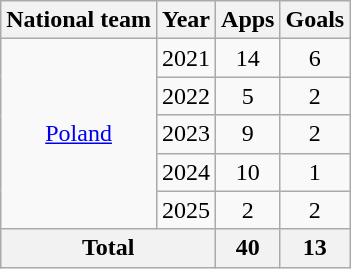<table class="wikitable" style="text-align:center">
<tr>
<th>National team</th>
<th>Year</th>
<th>Apps</th>
<th>Goals</th>
</tr>
<tr>
<td rowspan="5"><a href='#'>Poland</a></td>
<td>2021</td>
<td>14</td>
<td>6</td>
</tr>
<tr>
<td>2022</td>
<td>5</td>
<td>2</td>
</tr>
<tr>
<td>2023</td>
<td>9</td>
<td>2</td>
</tr>
<tr>
<td>2024</td>
<td>10</td>
<td>1</td>
</tr>
<tr>
<td>2025</td>
<td>2</td>
<td>2</td>
</tr>
<tr>
<th colspan="2">Total</th>
<th>40</th>
<th>13</th>
</tr>
</table>
